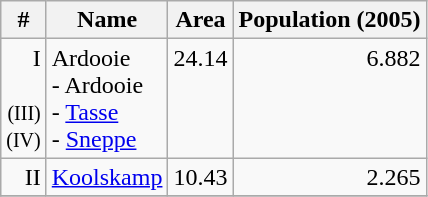<table class="wikitable">
<tr align="center">
<th>#</th>
<th>Name</th>
<th>Area</th>
<th>Population (2005)</th>
</tr>
<tr align="right">
<td>I <br> <br><small>(III)</small><br><small>(IV)</small></td>
<td align="left">Ardooie <br>- Ardooie<br>- <a href='#'>Tasse</a><br>- <a href='#'>Sneppe</a></td>
<td>24.14 <br> <br> <br> </td>
<td>6.882 <br> <br> <br> </td>
</tr>
<tr align="right">
<td>II</td>
<td align="left"><a href='#'>Koolskamp</a></td>
<td>10.43</td>
<td>2.265</td>
</tr>
<tr align="right">
</tr>
</table>
